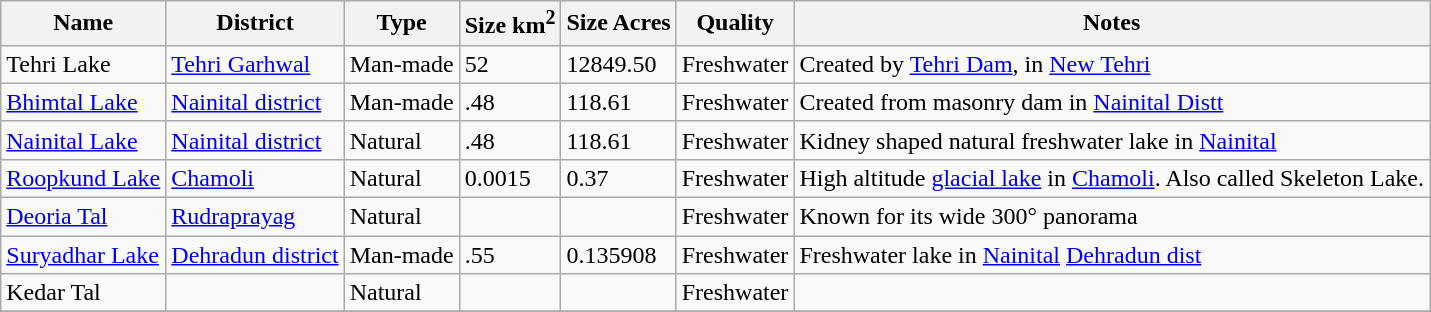<table class="wikitable sortable">
<tr>
<th>Name</th>
<th>District</th>
<th>Type</th>
<th>Size km<sup>2</sup></th>
<th>Size Acres</th>
<th>Quality</th>
<th>Notes</th>
</tr>
<tr>
<td>Tehri Lake</td>
<td><a href='#'>Tehri Garhwal</a></td>
<td>Man-made</td>
<td>52</td>
<td>12849.50</td>
<td>Freshwater</td>
<td>Created by <a href='#'>Tehri Dam</a>, in <a href='#'>New Tehri</a></td>
</tr>
<tr>
<td><a href='#'>Bhimtal Lake</a></td>
<td><a href='#'>Nainital district</a></td>
<td>Man-made</td>
<td>.48</td>
<td>118.61</td>
<td>Freshwater</td>
<td>Created from masonry dam in <a href='#'>Nainital Distt</a></td>
</tr>
<tr>
<td><a href='#'>Nainital Lake</a></td>
<td><a href='#'>Nainital district</a></td>
<td>Natural</td>
<td>.48</td>
<td>118.61</td>
<td>Freshwater</td>
<td>Kidney shaped natural freshwater lake in <a href='#'>Nainital</a></td>
</tr>
<tr>
<td><a href='#'>Roopkund Lake</a></td>
<td><a href='#'>Chamoli</a></td>
<td>Natural</td>
<td>0.0015</td>
<td>0.37</td>
<td>Freshwater</td>
<td>High altitude <a href='#'>glacial lake</a> in <a href='#'>Chamoli</a>. Also called Skeleton Lake.</td>
</tr>
<tr>
<td><a href='#'>Deoria Tal</a></td>
<td><a href='#'>Rudraprayag</a></td>
<td>Natural</td>
<td></td>
<td></td>
<td>Freshwater</td>
<td>Known for its wide 300° panorama</td>
</tr>
<tr>
<td><a href='#'>Suryadhar Lake</a></td>
<td><a href='#'>Dehradun district</a></td>
<td>Man-made</td>
<td>.55</td>
<td>0.135908</td>
<td>Freshwater</td>
<td>Freshwater lake in <a href='#'>Nainital</a> <a href='#'>Dehradun dist</a></td>
</tr>
<tr>
<td>Kedar Tal</td>
<td></td>
<td>Natural</td>
<td></td>
<td></td>
<td>Freshwater</td>
<td></td>
</tr>
<tr>
</tr>
</table>
